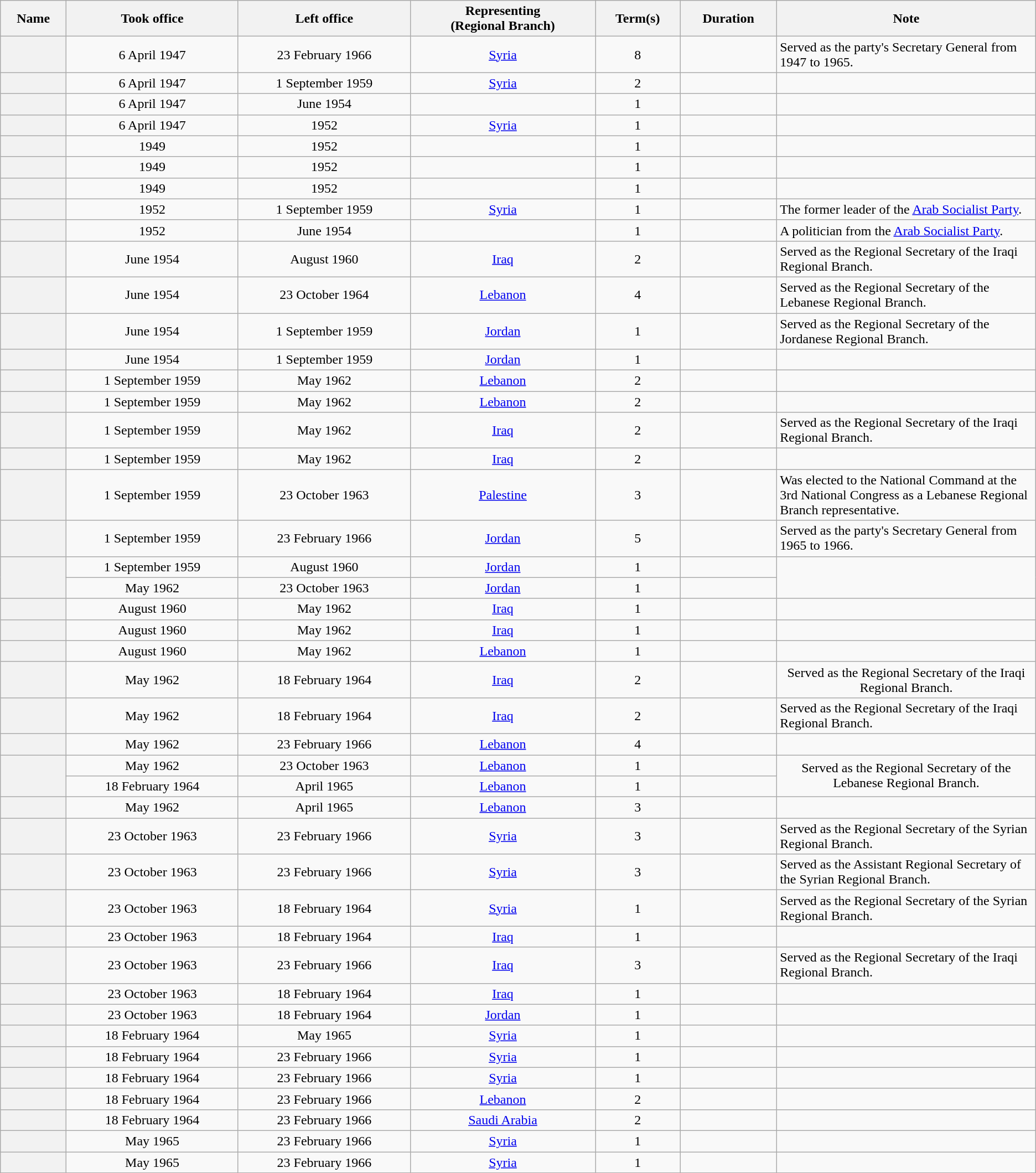<table class="wikitable plainrowheaders sortable" style="text-align:center;" border="1">
<tr>
<th scope="col">Name</th>
<th scope="col">Took office</th>
<th scope="col">Left office</th>
<th scope="col">Representing<br>(Regional Branch)</th>
<th scope="col">Term(s)</th>
<th scope="col">Duration</th>
<th width=25%>Note</th>
</tr>
<tr>
<th scope="row"></th>
<td>6 April 1947</td>
<td>23 February 1966</td>
<td><a href='#'>Syria</a></td>
<td>8</td>
<td></td>
<td align="left">Served as the party's Secretary General from 1947 to 1965.</td>
</tr>
<tr>
<th scope="row"></th>
<td>6 April 1947</td>
<td>1 September 1959</td>
<td><a href='#'>Syria</a></td>
<td>2</td>
<td></td>
<td></td>
</tr>
<tr>
<th scope="row"></th>
<td>6 April 1947</td>
<td>June 1954</td>
<td></td>
<td>1</td>
<td></td>
<td></td>
</tr>
<tr>
<th scope="row"></th>
<td>6 April 1947</td>
<td>1952</td>
<td><a href='#'>Syria</a></td>
<td>1</td>
<td></td>
<td></td>
</tr>
<tr>
<th scope="row"></th>
<td>1949</td>
<td>1952</td>
<td></td>
<td>1</td>
<td></td>
<td></td>
</tr>
<tr>
<th scope="row"></th>
<td>1949</td>
<td>1952</td>
<td></td>
<td>1</td>
<td></td>
<td></td>
</tr>
<tr>
<th scope="row"></th>
<td>1949</td>
<td>1952</td>
<td></td>
<td>1</td>
<td></td>
<td></td>
</tr>
<tr>
<th scope="row"></th>
<td>1952</td>
<td>1 September 1959</td>
<td><a href='#'>Syria</a></td>
<td>1</td>
<td></td>
<td align="left">The former leader of the <a href='#'>Arab Socialist Party</a>.</td>
</tr>
<tr>
<th scope="row"></th>
<td>1952</td>
<td>June 1954</td>
<td></td>
<td>1</td>
<td></td>
<td align="left">A politician from the <a href='#'>Arab Socialist Party</a>.</td>
</tr>
<tr>
<th scope="row"></th>
<td>June 1954</td>
<td>August 1960</td>
<td><a href='#'>Iraq</a></td>
<td>2</td>
<td></td>
<td align="left">Served as the Regional Secretary of the Iraqi Regional Branch.</td>
</tr>
<tr>
<th scope="row"></th>
<td>June 1954</td>
<td>23 October 1964</td>
<td><a href='#'>Lebanon</a></td>
<td>4</td>
<td></td>
<td align="left">Served as the Regional Secretary of the Lebanese Regional Branch.</td>
</tr>
<tr>
<th scope="row"></th>
<td>June 1954</td>
<td>1 September 1959</td>
<td><a href='#'>Jordan</a></td>
<td>1</td>
<td></td>
<td align="left">Served as the Regional Secretary of the Jordanese Regional Branch.</td>
</tr>
<tr>
<th scope="row"></th>
<td>June 1954</td>
<td>1 September 1959</td>
<td><a href='#'>Jordan</a></td>
<td>1</td>
<td></td>
<td></td>
</tr>
<tr>
<th scope="row"></th>
<td>1 September 1959</td>
<td>May 1962</td>
<td><a href='#'>Lebanon</a></td>
<td>2</td>
<td></td>
<td></td>
</tr>
<tr>
<th scope="row"></th>
<td>1 September 1959</td>
<td>May 1962</td>
<td><a href='#'>Lebanon</a></td>
<td>2</td>
<td></td>
<td></td>
</tr>
<tr>
<th scope="row"></th>
<td>1 September 1959</td>
<td>May 1962</td>
<td><a href='#'>Iraq</a></td>
<td>2</td>
<td></td>
<td align="left">Served as the Regional Secretary of the Iraqi Regional Branch.</td>
</tr>
<tr>
<th scope="row"></th>
<td>1 September 1959</td>
<td>May 1962</td>
<td><a href='#'>Iraq</a></td>
<td>2</td>
<td></td>
<td></td>
</tr>
<tr>
<th scope="row"></th>
<td>1 September 1959</td>
<td>23 October 1963</td>
<td><a href='#'>Palestine</a></td>
<td>3</td>
<td></td>
<td align="left">Was elected to the National Command at the 3rd National Congress as a Lebanese Regional Branch representative.</td>
</tr>
<tr>
<th scope="row"></th>
<td>1 September 1959</td>
<td>23 February 1966</td>
<td><a href='#'>Jordan</a></td>
<td>5</td>
<td></td>
<td align="left">Served as the party's Secretary General from 1965 to 1966.</td>
</tr>
<tr>
<th rowspan="2" scope="row"></th>
<td>1 September 1959</td>
<td>August 1960</td>
<td><a href='#'>Jordan</a></td>
<td>1</td>
<td></td>
<td rowspan="2"></td>
</tr>
<tr>
<td>May 1962</td>
<td>23 October 1963</td>
<td><a href='#'>Jordan</a></td>
<td>1</td>
<td></td>
</tr>
<tr>
<th scope="row"></th>
<td>August 1960</td>
<td>May 1962</td>
<td><a href='#'>Iraq</a></td>
<td>1</td>
<td></td>
<td></td>
</tr>
<tr>
<th scope="row"></th>
<td>August 1960</td>
<td>May 1962</td>
<td><a href='#'>Iraq</a></td>
<td>1</td>
<td></td>
<td></td>
</tr>
<tr>
<th scope="row"></th>
<td>August 1960</td>
<td>May 1962</td>
<td><a href='#'>Lebanon</a></td>
<td>1</td>
<td></td>
<td></td>
</tr>
<tr>
<th scope="row"></th>
<td>May 1962</td>
<td>18 February 1964</td>
<td><a href='#'>Iraq</a></td>
<td>2</td>
<td></td>
<td>Served as the Regional Secretary of the Iraqi Regional Branch.</td>
</tr>
<tr>
<th scope="row"></th>
<td>May 1962</td>
<td>18 February 1964</td>
<td><a href='#'>Iraq</a></td>
<td>2</td>
<td></td>
<td align="left">Served as the Regional Secretary of the Iraqi Regional Branch.</td>
</tr>
<tr>
<th scope="row"></th>
<td>May 1962</td>
<td>23 February 1966</td>
<td><a href='#'>Lebanon</a></td>
<td>4</td>
<td></td>
<td></td>
</tr>
<tr>
<th rowspan="2" scope="row"></th>
<td>May 1962</td>
<td>23 October 1963</td>
<td><a href='#'>Lebanon</a></td>
<td>1</td>
<td></td>
<td rowspan="2">Served as the Regional Secretary of the Lebanese Regional Branch.</td>
</tr>
<tr>
<td>18 February 1964</td>
<td>April 1965</td>
<td><a href='#'>Lebanon</a></td>
<td>1</td>
<td></td>
</tr>
<tr>
<th scope="row"></th>
<td>May 1962</td>
<td>April 1965</td>
<td><a href='#'>Lebanon</a></td>
<td>3</td>
<td></td>
<td></td>
</tr>
<tr>
<th scope="row"></th>
<td>23 October 1963</td>
<td>23 February 1966</td>
<td><a href='#'>Syria</a></td>
<td>3</td>
<td></td>
<td align="left">Served as the Regional Secretary of the Syrian Regional Branch.</td>
</tr>
<tr>
<th scope="row"></th>
<td>23 October 1963</td>
<td>23 February 1966</td>
<td><a href='#'>Syria</a></td>
<td>3</td>
<td></td>
<td align="left">Served as the Assistant Regional Secretary of the Syrian Regional Branch.</td>
</tr>
<tr>
<th scope="row"></th>
<td>23 October 1963</td>
<td>18 February 1964</td>
<td><a href='#'>Syria</a></td>
<td>1</td>
<td></td>
<td align="left">Served as the Regional Secretary of the Syrian Regional Branch.</td>
</tr>
<tr>
<th scope="row"></th>
<td>23 October 1963</td>
<td>18 February 1964</td>
<td><a href='#'>Iraq</a></td>
<td>1</td>
<td></td>
<td></td>
</tr>
<tr>
<th scope="row"></th>
<td>23 October 1963</td>
<td>23 February 1966</td>
<td><a href='#'>Iraq</a></td>
<td>3</td>
<td></td>
<td align="left">Served as the Regional Secretary of the Iraqi Regional Branch.</td>
</tr>
<tr>
<th scope="row"></th>
<td>23 October 1963</td>
<td>18 February 1964</td>
<td><a href='#'>Iraq</a></td>
<td>1</td>
<td></td>
<td></td>
</tr>
<tr>
<th scope="row"></th>
<td>23 October 1963</td>
<td>18 February 1964</td>
<td><a href='#'>Jordan</a></td>
<td>1</td>
<td></td>
<td></td>
</tr>
<tr>
<th scope="row"></th>
<td>18 February 1964</td>
<td>May 1965</td>
<td><a href='#'>Syria</a></td>
<td>1</td>
<td></td>
<td></td>
</tr>
<tr>
<th scope="row"></th>
<td>18 February 1964</td>
<td>23 February 1966</td>
<td><a href='#'>Syria</a></td>
<td>1</td>
<td></td>
<td></td>
</tr>
<tr>
<th scope="row"></th>
<td>18 February 1964</td>
<td>23 February 1966</td>
<td><a href='#'>Syria</a></td>
<td>1</td>
<td></td>
<td></td>
</tr>
<tr>
<th scope="row"></th>
<td>18 February 1964</td>
<td>23 February 1966</td>
<td><a href='#'>Lebanon</a></td>
<td>2</td>
<td></td>
<td></td>
</tr>
<tr>
<th scope="row"></th>
<td>18 February 1964</td>
<td>23 February 1966</td>
<td><a href='#'>Saudi Arabia</a></td>
<td>2</td>
<td></td>
<td></td>
</tr>
<tr>
<th scope="row"></th>
<td>May 1965</td>
<td>23 February 1966</td>
<td><a href='#'>Syria</a></td>
<td>1</td>
<td></td>
<td></td>
</tr>
<tr>
<th scope="row"></th>
<td>May 1965</td>
<td>23 February 1966</td>
<td><a href='#'>Syria</a></td>
<td>1</td>
<td></td>
<td></td>
</tr>
</table>
